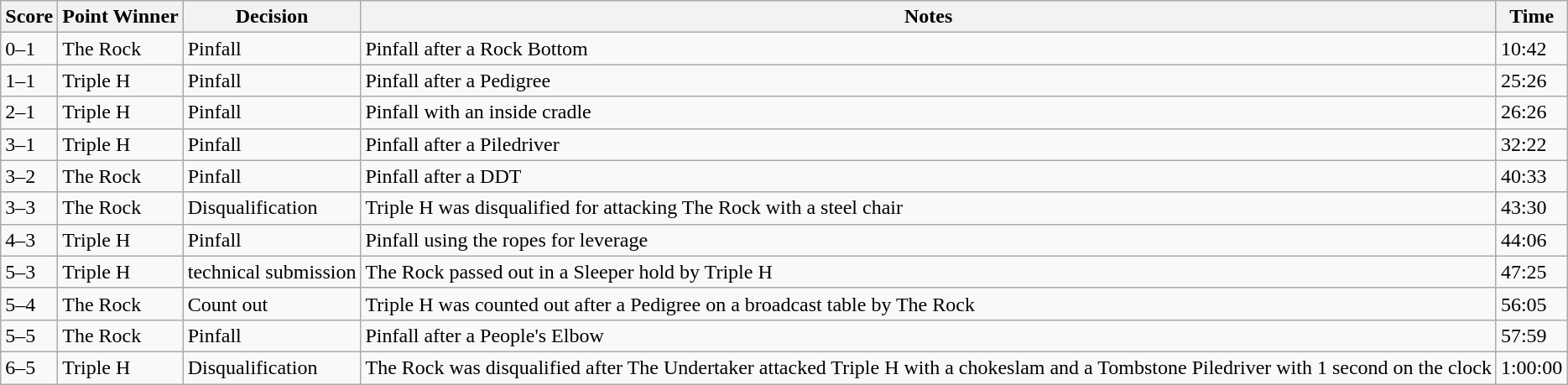<table class="wikitable">
<tr>
<th><strong>Score</strong></th>
<th><strong>Point Winner</strong></th>
<th><strong>Decision</strong></th>
<th><strong>Notes</strong></th>
<th><strong>Time</strong></th>
</tr>
<tr>
<td>0–1</td>
<td>The Rock</td>
<td>Pinfall</td>
<td>Pinfall after a Rock Bottom</td>
<td>10:42</td>
</tr>
<tr>
<td>1–1</td>
<td>Triple H</td>
<td>Pinfall</td>
<td>Pinfall after a Pedigree</td>
<td>25:26</td>
</tr>
<tr>
<td>2–1</td>
<td>Triple H</td>
<td>Pinfall</td>
<td>Pinfall with an inside cradle</td>
<td>26:26</td>
</tr>
<tr>
<td>3–1</td>
<td>Triple H</td>
<td>Pinfall</td>
<td>Pinfall after a Piledriver</td>
<td>32:22</td>
</tr>
<tr>
<td>3–2</td>
<td>The Rock</td>
<td>Pinfall</td>
<td>Pinfall after a DDT</td>
<td>40:33</td>
</tr>
<tr>
<td>3–3</td>
<td>The Rock</td>
<td>Disqualification</td>
<td>Triple H was disqualified for attacking The Rock with a steel chair</td>
<td>43:30</td>
</tr>
<tr>
<td>4–3</td>
<td>Triple H</td>
<td>Pinfall</td>
<td>Pinfall using the ropes for leverage</td>
<td>44:06</td>
</tr>
<tr>
<td>5–3</td>
<td>Triple H</td>
<td>technical submission</td>
<td>The Rock passed out in a Sleeper hold by Triple H</td>
<td>47:25</td>
</tr>
<tr>
<td>5–4</td>
<td>The Rock</td>
<td>Count out</td>
<td>Triple H was counted out after a Pedigree on a broadcast table by The Rock</td>
<td>56:05</td>
</tr>
<tr>
<td>5–5</td>
<td>The Rock</td>
<td>Pinfall</td>
<td>Pinfall after a People's Elbow</td>
<td>57:59</td>
</tr>
<tr>
<td>6–5</td>
<td>Triple H</td>
<td>Disqualification</td>
<td>The Rock was disqualified after The Undertaker attacked Triple H with a chokeslam and a Tombstone Piledriver with 1 second on the clock</td>
<td>1:00:00</td>
</tr>
</table>
